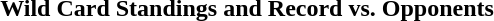<table class="toccolours collapsible collapsed" style="width:100%; background:inherit">
<tr>
<th>Wild Card Standings and Record vs. Opponents</th>
</tr>
<tr>
<td><br>
</td>
</tr>
</table>
